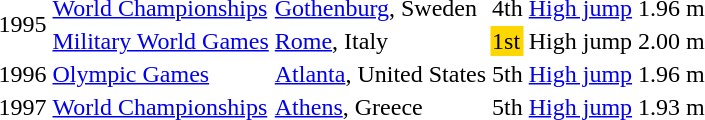<table>
<tr>
<td rowspan=2>1995</td>
<td><a href='#'>World Championships</a></td>
<td><a href='#'>Gothenburg</a>, Sweden</td>
<td>4th</td>
<td><a href='#'>High jump</a></td>
<td>1.96 m</td>
<td></td>
</tr>
<tr>
<td><a href='#'>Military World Games</a></td>
<td><a href='#'>Rome</a>, Italy</td>
<td bgcolor="gold">1st</td>
<td>High jump</td>
<td>2.00 m</td>
<td></td>
</tr>
<tr>
<td>1996</td>
<td><a href='#'>Olympic Games</a></td>
<td><a href='#'>Atlanta</a>, United States</td>
<td>5th</td>
<td><a href='#'>High jump</a></td>
<td>1.96 m</td>
<td></td>
</tr>
<tr>
<td>1997</td>
<td><a href='#'>World Championships</a></td>
<td><a href='#'>Athens</a>, Greece</td>
<td>5th</td>
<td><a href='#'>High jump</a></td>
<td>1.93 m</td>
<td></td>
</tr>
</table>
